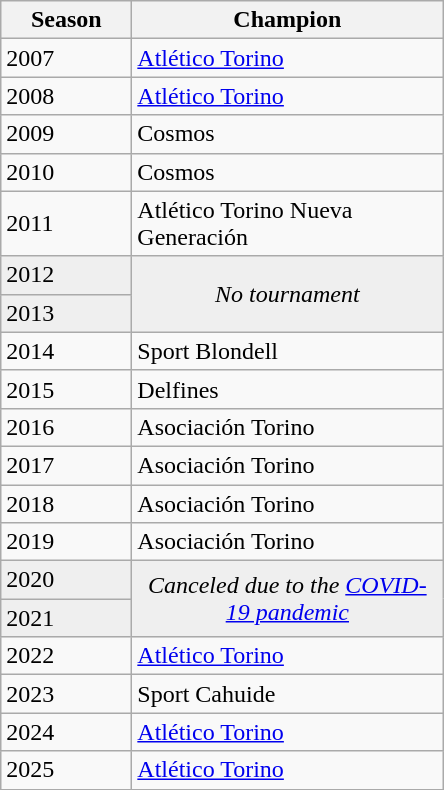<table class="wikitable sortable">
<tr>
<th width=80px>Season</th>
<th width=200px>Champion</th>
</tr>
<tr>
<td>2007</td>
<td><a href='#'>Atlético Torino</a></td>
</tr>
<tr>
<td>2008</td>
<td><a href='#'>Atlético Torino</a></td>
</tr>
<tr>
<td>2009</td>
<td>Cosmos</td>
</tr>
<tr>
<td>2010</td>
<td>Cosmos</td>
</tr>
<tr>
<td>2011</td>
<td>Atlético Torino Nueva Generación</td>
</tr>
<tr bgcolor=#efefef>
<td>2012</td>
<td rowspan=2 colspan="1" align=center><em>No tournament</em></td>
</tr>
<tr bgcolor=#efefef>
<td>2013</td>
</tr>
<tr>
<td>2014</td>
<td>Sport Blondell</td>
</tr>
<tr>
<td>2015</td>
<td>Delfines</td>
</tr>
<tr>
<td>2016</td>
<td>Asociación Torino</td>
</tr>
<tr>
<td>2017</td>
<td>Asociación Torino</td>
</tr>
<tr>
<td>2018</td>
<td>Asociación Torino</td>
</tr>
<tr>
<td>2019</td>
<td>Asociación Torino</td>
</tr>
<tr bgcolor=#efefef>
<td>2020</td>
<td rowspan=2 colspan="1" align=center><em>Canceled due to the <a href='#'>COVID-19 pandemic</a></em></td>
</tr>
<tr bgcolor=#efefef>
<td>2021</td>
</tr>
<tr>
<td>2022</td>
<td><a href='#'>Atlético Torino</a></td>
</tr>
<tr>
<td>2023</td>
<td>Sport Cahuide</td>
</tr>
<tr>
<td>2024</td>
<td><a href='#'>Atlético Torino</a></td>
</tr>
<tr>
<td>2025</td>
<td><a href='#'>Atlético Torino</a></td>
</tr>
<tr>
</tr>
</table>
